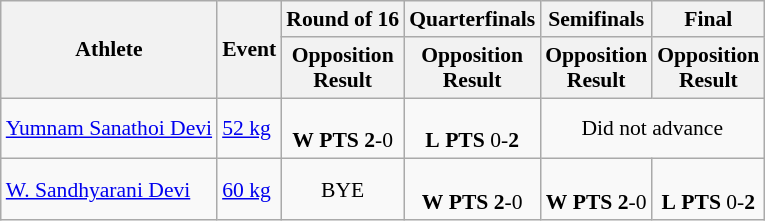<table class="wikitable" border="1" style="font-size:90%">
<tr>
<th rowspan=2>Athlete</th>
<th rowspan=2>Event</th>
<th>Round of 16</th>
<th>Quarterfinals</th>
<th>Semifinals</th>
<th>Final</th>
</tr>
<tr>
<th>Opposition<br>Result</th>
<th>Opposition<br>Result</th>
<th>Opposition<br>Result</th>
<th>Opposition<br>Result</th>
</tr>
<tr>
<td><a href='#'>Yumnam Sanathoi Devi</a></td>
<td><a href='#'>52 kg</a></td>
<td align=center><br><strong>W</strong> <strong>PTS</strong> <strong>2</strong>-0</td>
<td align=center><br><strong>L</strong> <strong>PTS</strong> 0-<strong>2</strong></td>
<td align=center colspan="7">Did not advance</td>
</tr>
<tr>
<td><a href='#'>W. Sandhyarani Devi</a></td>
<td><a href='#'>60 kg</a></td>
<td align=center>BYE</td>
<td align=center><br><strong>W</strong> <strong>PTS</strong> <strong>2</strong>-0</td>
<td align=center><br><strong>W</strong> <strong>PTS</strong> <strong>2</strong>-0</td>
<td align=center><br><strong>L</strong> <strong>PTS</strong> 0-<strong>2</strong><br></td>
</tr>
</table>
